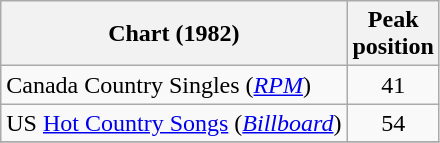<table class="wikitable sortable">
<tr>
<th align="left">Chart (1982)</th>
<th align="center">Peak<br>position</th>
</tr>
<tr>
<td align="left">Canada Country Singles (<em><a href='#'>RPM</a></em>)</td>
<td align="center">41</td>
</tr>
<tr>
<td align="left">US <a href='#'>Hot Country Songs</a> (<em><a href='#'>Billboard</a></em>)</td>
<td align="center">54</td>
</tr>
<tr>
</tr>
</table>
